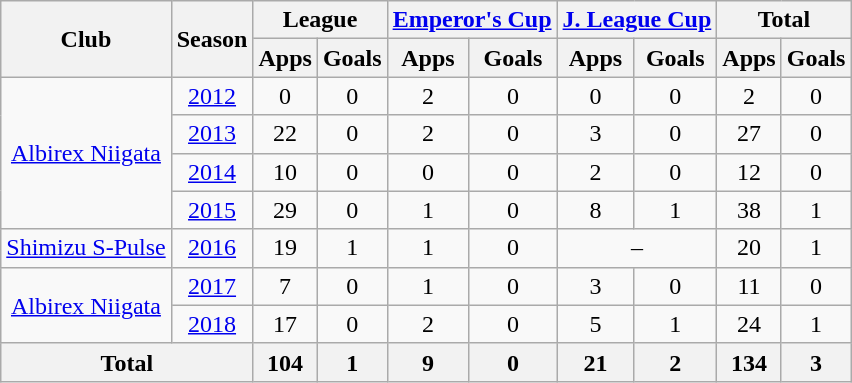<table class="wikitable" style="text-align:center;">
<tr>
<th rowspan="2">Club</th>
<th rowspan="2">Season</th>
<th colspan="2">League</th>
<th colspan="2"><a href='#'>Emperor's Cup</a></th>
<th colspan="2"><a href='#'>J. League Cup</a></th>
<th colspan="2">Total</th>
</tr>
<tr>
<th>Apps</th>
<th>Goals</th>
<th>Apps</th>
<th>Goals</th>
<th>Apps</th>
<th>Goals</th>
<th>Apps</th>
<th>Goals</th>
</tr>
<tr>
<td rowspan="4"><a href='#'>Albirex Niigata</a></td>
<td><a href='#'>2012</a></td>
<td>0</td>
<td>0</td>
<td>2</td>
<td>0</td>
<td>0</td>
<td>0</td>
<td>2</td>
<td>0</td>
</tr>
<tr>
<td><a href='#'>2013</a></td>
<td>22</td>
<td>0</td>
<td>2</td>
<td>0</td>
<td>3</td>
<td>0</td>
<td>27</td>
<td>0</td>
</tr>
<tr>
<td><a href='#'>2014</a></td>
<td>10</td>
<td>0</td>
<td>0</td>
<td>0</td>
<td>2</td>
<td>0</td>
<td>12</td>
<td>0</td>
</tr>
<tr>
<td><a href='#'>2015</a></td>
<td>29</td>
<td>0</td>
<td>1</td>
<td>0</td>
<td>8</td>
<td>1</td>
<td>38</td>
<td>1</td>
</tr>
<tr>
<td><a href='#'>Shimizu S-Pulse</a></td>
<td><a href='#'>2016</a></td>
<td>19</td>
<td>1</td>
<td>1</td>
<td>0</td>
<td colspan="2">–</td>
<td>20</td>
<td>1</td>
</tr>
<tr>
<td rowspan="2"><a href='#'>Albirex Niigata</a></td>
<td><a href='#'>2017</a></td>
<td>7</td>
<td>0</td>
<td>1</td>
<td>0</td>
<td>3</td>
<td>0</td>
<td>11</td>
<td>0</td>
</tr>
<tr>
<td><a href='#'>2018</a></td>
<td>17</td>
<td>0</td>
<td>2</td>
<td>0</td>
<td>5</td>
<td>1</td>
<td>24</td>
<td>1</td>
</tr>
<tr>
<th colspan="2">Total</th>
<th>104</th>
<th>1</th>
<th>9</th>
<th>0</th>
<th>21</th>
<th>2</th>
<th>134</th>
<th>3</th>
</tr>
</table>
